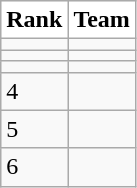<table class="wikitable collapsible" border="1">
<tr>
<th style="background:white;">Rank</th>
<th style="background:white;">Team</th>
</tr>
<tr>
<td></td>
<td></td>
</tr>
<tr>
<td></td>
<td></td>
</tr>
<tr>
<td></td>
<td></td>
</tr>
<tr>
<td>4</td>
<td></td>
</tr>
<tr>
<td>5</td>
<td></td>
</tr>
<tr>
<td>6</td>
<td></td>
</tr>
</table>
